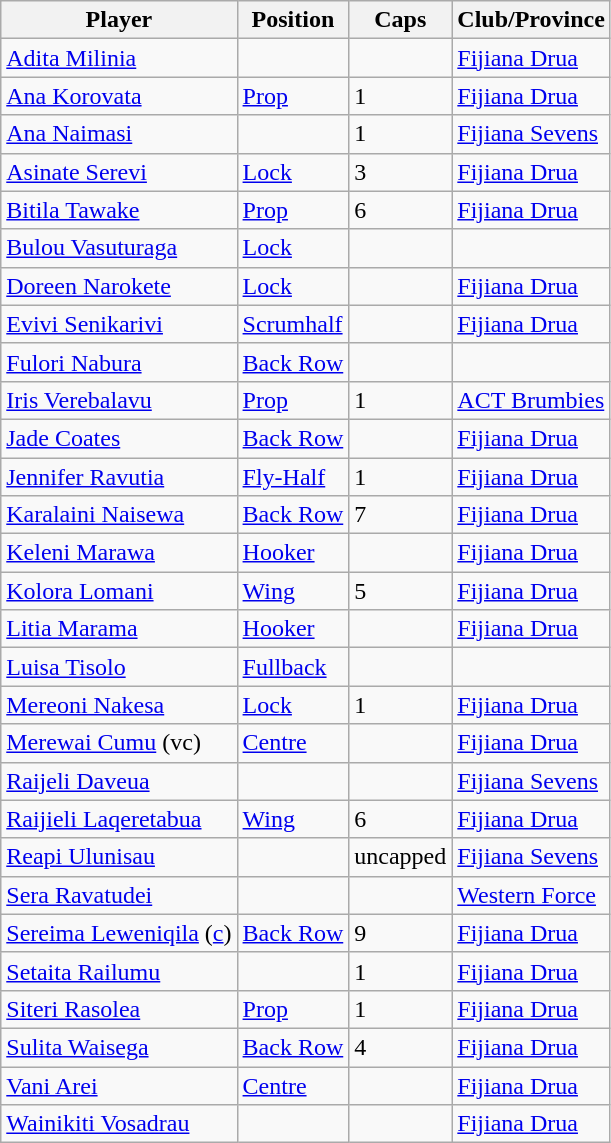<table class="wikitable sortable">
<tr>
<th>Player</th>
<th>Position</th>
<th>Caps</th>
<th>Club/Province</th>
</tr>
<tr>
<td><a href='#'>Adita Milinia</a></td>
<td></td>
<td></td>
<td><a href='#'>Fijiana Drua</a></td>
</tr>
<tr>
<td><a href='#'>Ana Korovata</a></td>
<td><a href='#'>Prop</a></td>
<td>1</td>
<td><a href='#'>Fijiana Drua</a></td>
</tr>
<tr>
<td><a href='#'>Ana Naimasi</a></td>
<td></td>
<td>1</td>
<td><a href='#'>Fijiana Sevens</a></td>
</tr>
<tr>
<td><a href='#'>Asinate Serevi</a></td>
<td><a href='#'>Lock</a></td>
<td>3</td>
<td><a href='#'>Fijiana Drua</a></td>
</tr>
<tr>
<td><a href='#'>Bitila Tawake</a></td>
<td><a href='#'>Prop</a></td>
<td>6</td>
<td><a href='#'>Fijiana Drua</a></td>
</tr>
<tr>
<td><a href='#'>Bulou Vasuturaga</a></td>
<td><a href='#'>Lock</a></td>
<td></td>
<td></td>
</tr>
<tr>
<td><a href='#'>Doreen Narokete</a></td>
<td><a href='#'>Lock</a></td>
<td></td>
<td><a href='#'>Fijiana Drua</a></td>
</tr>
<tr>
<td><a href='#'>Evivi Senikarivi</a></td>
<td><a href='#'>Scrumhalf</a></td>
<td></td>
<td><a href='#'>Fijiana Drua</a></td>
</tr>
<tr>
<td><a href='#'>Fulori Nabura</a></td>
<td><a href='#'>Back Row</a></td>
<td></td>
<td></td>
</tr>
<tr>
<td><a href='#'>Iris Verebalavu</a></td>
<td><a href='#'>Prop</a></td>
<td>1</td>
<td><a href='#'>ACT Brumbies</a></td>
</tr>
<tr>
<td><a href='#'>Jade Coates</a></td>
<td><a href='#'>Back Row</a></td>
<td></td>
<td><a href='#'>Fijiana Drua</a></td>
</tr>
<tr>
<td><a href='#'>Jennifer Ravutia</a></td>
<td><a href='#'>Fly-Half</a></td>
<td>1</td>
<td><a href='#'>Fijiana Drua</a></td>
</tr>
<tr>
<td><a href='#'>Karalaini Naisewa</a></td>
<td><a href='#'>Back Row</a></td>
<td>7</td>
<td><a href='#'>Fijiana Drua</a></td>
</tr>
<tr>
<td><a href='#'>Keleni Marawa</a></td>
<td><a href='#'>Hooker</a></td>
<td></td>
<td><a href='#'>Fijiana Drua</a></td>
</tr>
<tr>
<td><a href='#'>Kolora Lomani</a></td>
<td><a href='#'>Wing</a></td>
<td>5</td>
<td><a href='#'>Fijiana Drua</a></td>
</tr>
<tr>
<td><a href='#'>Litia Marama</a></td>
<td><a href='#'>Hooker</a></td>
<td></td>
<td><a href='#'>Fijiana Drua</a></td>
</tr>
<tr>
<td><a href='#'>Luisa Tisolo</a></td>
<td><a href='#'>Fullback</a></td>
<td></td>
<td></td>
</tr>
<tr>
<td><a href='#'>Mereoni Nakesa</a></td>
<td><a href='#'>Lock</a></td>
<td>1</td>
<td><a href='#'>Fijiana Drua</a></td>
</tr>
<tr>
<td><a href='#'>Merewai Cumu</a> (vc)</td>
<td><a href='#'>Centre</a></td>
<td></td>
<td><a href='#'>Fijiana Drua</a></td>
</tr>
<tr>
<td><a href='#'>Raijeli Daveua</a></td>
<td></td>
<td></td>
<td><a href='#'>Fijiana Sevens</a></td>
</tr>
<tr>
<td><a href='#'>Raijieli Laqeretabua</a></td>
<td><a href='#'>Wing</a></td>
<td>6</td>
<td><a href='#'>Fijiana Drua</a></td>
</tr>
<tr>
<td><a href='#'>Reapi Ulunisau</a></td>
<td></td>
<td>uncapped</td>
<td><a href='#'>Fijiana Sevens</a></td>
</tr>
<tr>
<td><a href='#'>Sera Ravatudei</a></td>
<td></td>
<td></td>
<td><a href='#'>Western Force</a></td>
</tr>
<tr>
<td><a href='#'>Sereima Leweniqila</a> (<a href='#'>c</a>)</td>
<td><a href='#'>Back Row</a></td>
<td>9</td>
<td><a href='#'>Fijiana Drua</a></td>
</tr>
<tr>
<td><a href='#'>Setaita Railumu</a></td>
<td></td>
<td>1</td>
<td><a href='#'>Fijiana Drua</a></td>
</tr>
<tr>
<td><a href='#'>Siteri Rasolea</a></td>
<td><a href='#'>Prop</a></td>
<td>1</td>
<td><a href='#'>Fijiana Drua</a></td>
</tr>
<tr>
<td><a href='#'>Sulita Waisega</a></td>
<td><a href='#'>Back Row</a></td>
<td>4</td>
<td><a href='#'>Fijiana Drua</a></td>
</tr>
<tr>
<td><a href='#'>Vani Arei</a></td>
<td><a href='#'>Centre</a></td>
<td></td>
<td><a href='#'>Fijiana Drua</a></td>
</tr>
<tr>
<td><a href='#'>Wainikiti Vosadrau</a></td>
<td></td>
<td></td>
<td><a href='#'>Fijiana Drua</a></td>
</tr>
</table>
